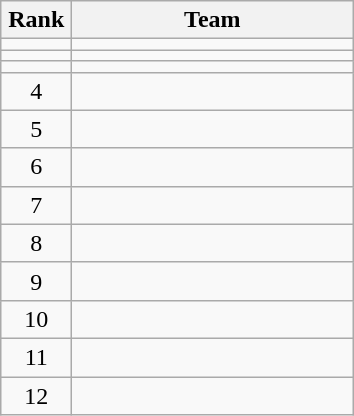<table class="wikitable" style="text-align: center;">
<tr>
<th width=40>Rank</th>
<th width=180>Team</th>
</tr>
<tr align=center>
<td></td>
<td style="text-align:left;"></td>
</tr>
<tr align=center>
<td></td>
<td style="text-align:left;"></td>
</tr>
<tr align=center>
<td></td>
<td style="text-align:left;"></td>
</tr>
<tr align=center>
<td>4</td>
<td style="text-align:left;"></td>
</tr>
<tr align=center>
<td>5</td>
<td style="text-align:left;"></td>
</tr>
<tr align=center>
<td>6</td>
<td style="text-align:left;"></td>
</tr>
<tr align=center>
<td>7</td>
<td style="text-align:left;"></td>
</tr>
<tr align=center>
<td>8</td>
<td style="text-align:left;"></td>
</tr>
<tr align=center>
<td>9</td>
<td style="text-align:left;"></td>
</tr>
<tr align=center>
<td>10</td>
<td style="text-align:left;"></td>
</tr>
<tr align=center>
<td>11</td>
<td style="text-align:left;"></td>
</tr>
<tr align=center>
<td>12</td>
<td style="text-align:left;"></td>
</tr>
</table>
